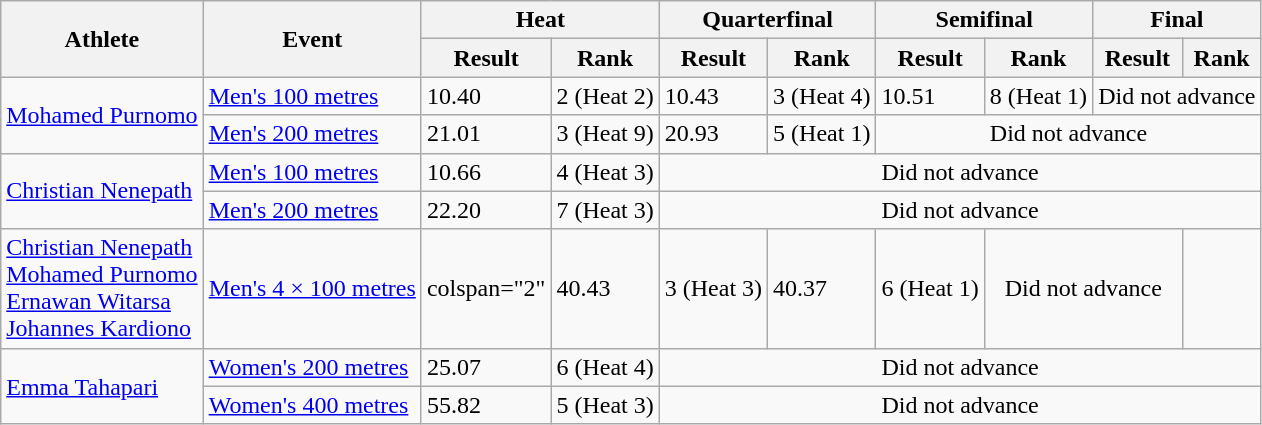<table class="wikitable">
<tr>
<th rowspan="2">Athlete</th>
<th rowspan="2">Event</th>
<th colspan="2">Heat</th>
<th colspan="2">Quarterfinal</th>
<th colspan="2">Semifinal</th>
<th colspan="2">Final</th>
</tr>
<tr>
<th>Result</th>
<th>Rank</th>
<th>Result</th>
<th>Rank</th>
<th>Result</th>
<th>Rank</th>
<th>Result</th>
<th>Rank</th>
</tr>
<tr>
<td rowspan=2><a href='#'>Mohamed Purnomo</a></td>
<td><a href='#'>Men's 100 metres</a></td>
<td>10.40</td>
<td>2 (Heat 2)</td>
<td>10.43</td>
<td>3 (Heat 4)</td>
<td>10.51</td>
<td>8 (Heat 1)</td>
<td colspan="2" align=center>Did not advance</td>
</tr>
<tr>
<td><a href='#'>Men's 200 metres</a></td>
<td>21.01</td>
<td>3 (Heat 9)</td>
<td>20.93</td>
<td>5 (Heat 1)</td>
<td colspan="4" align=center>Did not advance</td>
</tr>
<tr>
<td rowspan=2><a href='#'>Christian Nenepath</a></td>
<td><a href='#'>Men's 100 metres</a></td>
<td>10.66</td>
<td>4 (Heat 3)</td>
<td colspan="6" align=center>Did not advance</td>
</tr>
<tr>
<td><a href='#'>Men's 200 metres</a></td>
<td>22.20</td>
<td>7 (Heat 3)</td>
<td colspan="6" align=center>Did not advance</td>
</tr>
<tr>
<td align=left><a href='#'>Christian Nenepath</a><br><a href='#'>Mohamed Purnomo</a><br><a href='#'>Ernawan Witarsa</a><br><a href='#'>Johannes Kardiono</a></td>
<td><a href='#'>Men's 4 × 100 metres</a></td>
<td>colspan="2" </td>
<td>40.43</td>
<td>3 (Heat 3)</td>
<td>40.37</td>
<td>6 (Heat 1)</td>
<td colspan="2" align=center>Did not advance</td>
</tr>
<tr>
<td rowspan=2><a href='#'>Emma Tahapari</a></td>
<td><a href='#'>Women's 200 metres</a></td>
<td>25.07</td>
<td>6 (Heat 4)</td>
<td colspan="6" align=center>Did not advance</td>
</tr>
<tr>
<td><a href='#'>Women's 400 metres</a></td>
<td>55.82</td>
<td>5 (Heat 3)</td>
<td colspan="6" align=center>Did not advance</td>
</tr>
</table>
